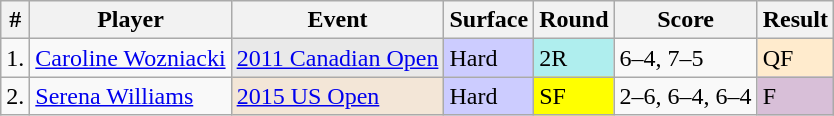<table class="wikitable sortable">
<tr>
<th>#</th>
<th>Player</th>
<th>Event</th>
<th>Surface</th>
<th>Round</th>
<th>Score</th>
<th>Result</th>
</tr>
<tr>
<td>1.</td>
<td> <a href='#'>Caroline Wozniacki</a></td>
<td bgcolor="e9e9e9"><a href='#'>2011 Canadian Open</a></td>
<td bgcolor="CCCCFF">Hard</td>
<td bgcolor="afeeee">2R</td>
<td>6–4, 7–5</td>
<td bgcolor="ffebcd">QF</td>
</tr>
<tr>
<td>2.</td>
<td> <a href='#'>Serena Williams</a></td>
<td bgcolor="f3e6d7"><a href='#'>2015 US Open</a></td>
<td bgcolor="CCCCFF">Hard</td>
<td bgcolor="yellow">SF</td>
<td>2–6, 6–4, 6–4</td>
<td bgcolor="thistle">F</td>
</tr>
</table>
